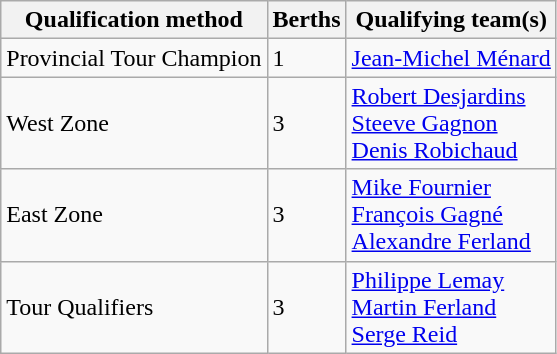<table class=wikitable>
<tr>
<th>Qualification method</th>
<th>Berths</th>
<th>Qualifying team(s)</th>
</tr>
<tr>
<td>Provincial Tour Champion</td>
<td>1</td>
<td><a href='#'>Jean-Michel Ménard</a></td>
</tr>
<tr>
<td>West Zone</td>
<td>3</td>
<td><a href='#'>Robert Desjardins</a> <br> <a href='#'>Steeve Gagnon</a> <br> <a href='#'>Denis Robichaud</a></td>
</tr>
<tr>
<td>East Zone</td>
<td>3</td>
<td><a href='#'>Mike Fournier</a> <br> <a href='#'>François Gagné</a> <br> <a href='#'>Alexandre Ferland</a></td>
</tr>
<tr>
<td>Tour Qualifiers</td>
<td>3</td>
<td><a href='#'>Philippe Lemay</a> <br> <a href='#'>Martin Ferland</a> <br> <a href='#'>Serge Reid</a></td>
</tr>
</table>
